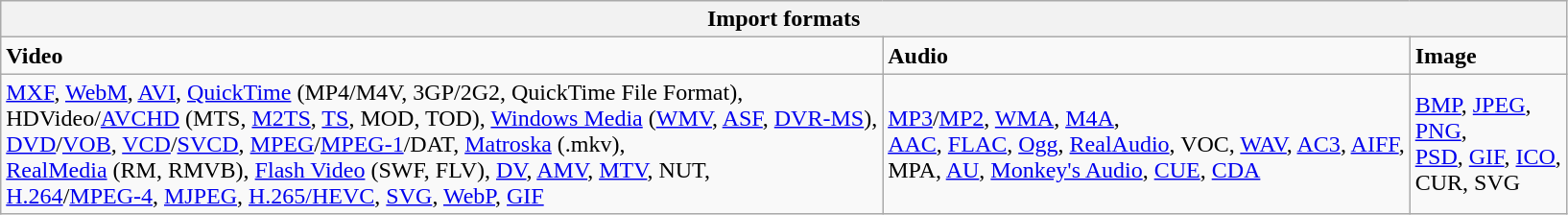<table class="wikitable">
<tr>
<th colspan="3">Import formats</th>
</tr>
<tr>
<td><strong>Video</strong></td>
<td><strong>Audio</strong></td>
<td><strong>Image</strong></td>
</tr>
<tr>
<td><a href='#'>MXF</a>, <a href='#'>WebM</a>, <a href='#'>AVI</a>, <a href='#'>QuickTime</a> (MP4/M4V, 3GP/2G2, QuickTime File Format),<br> HDVideo/<a href='#'>AVCHD</a> (MTS, <a href='#'>M2TS</a>, <a href='#'>TS</a>, MOD, TOD), <a href='#'>Windows Media</a> (<a href='#'>WMV</a>, <a href='#'>ASF</a>, <a href='#'>DVR-MS</a>),<br> <a href='#'>DVD</a>/<a href='#'>VOB</a>, <a href='#'>VCD</a>/<a href='#'>SVCD</a>, <a href='#'>MPEG</a>/<a href='#'>MPEG-1</a>/DAT, <a href='#'>Matroska</a> (.mkv),<br> <a href='#'>RealMedia</a> (RM, RMVB), <a href='#'>Flash Video</a> (SWF, FLV), <a href='#'>DV</a>, <a href='#'>AMV</a>, <a href='#'>MTV</a>, NUT,<br> <a href='#'>H.264</a>/<a href='#'>MPEG-4</a>, <a href='#'>MJPEG</a>, <a href='#'>H.265/HEVC</a>, <a href='#'>SVG</a>, <a href='#'>WebP</a>, <a href='#'>GIF</a></td>
<td><a href='#'>MP3</a>/<a href='#'>MP2</a>, <a href='#'>WMA</a>, <a href='#'>M4A</a>,<br> <a href='#'>AAC</a>, <a href='#'>FLAC</a>, <a href='#'>Ogg</a>, <a href='#'>RealAudio</a>, VOC, <a href='#'>WAV</a>, <a href='#'>AC3</a>, <a href='#'>AIFF</a>,<br> MPA, <a href='#'>AU</a>, <a href='#'>Monkey's Audio</a>, <a href='#'>CUE</a>, <a href='#'>CDA</a></td>
<td><a href='#'>BMP</a>, <a href='#'>JPEG</a>,<br> <a href='#'>PNG</a>,<br> <a href='#'>PSD</a>, <a href='#'>GIF</a>, <a href='#'>ICO</a>,<br> CUR, SVG</td>
</tr>
</table>
